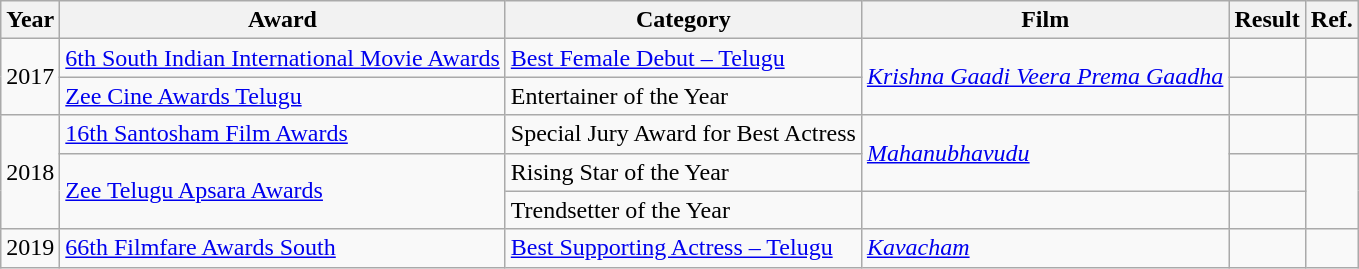<table class="wikitable">
<tr>
<th>Year</th>
<th>Award</th>
<th>Category</th>
<th>Film</th>
<th>Result</th>
<th>Ref.</th>
</tr>
<tr>
<td rowspan="2">2017</td>
<td><a href='#'>6th South Indian International Movie Awards</a></td>
<td><a href='#'>Best Female Debut – Telugu</a></td>
<td rowspan="2"><em><a href='#'>Krishna Gaadi Veera Prema Gaadha</a></em></td>
<td></td>
<td></td>
</tr>
<tr>
<td><a href='#'>Zee Cine Awards Telugu</a></td>
<td>Entertainer of the Year</td>
<td></td>
<td></td>
</tr>
<tr>
<td rowspan="3">2018</td>
<td><a href='#'>16th Santosham Film Awards</a></td>
<td>Special Jury Award for Best Actress</td>
<td rowspan="2"><em><a href='#'>Mahanubhavudu</a></em></td>
<td></td>
<td></td>
</tr>
<tr>
<td rowspan="2"><a href='#'>Zee Telugu Apsara Awards</a></td>
<td>Rising Star of the Year</td>
<td></td>
<td rowspan="2"></td>
</tr>
<tr>
<td>Trendsetter of the Year</td>
<td></td>
<td></td>
</tr>
<tr>
<td>2019</td>
<td><a href='#'>66th Filmfare Awards South</a></td>
<td><a href='#'>Best Supporting Actress – Telugu</a></td>
<td><em><a href='#'>Kavacham</a></em></td>
<td></td>
<td></td>
</tr>
</table>
